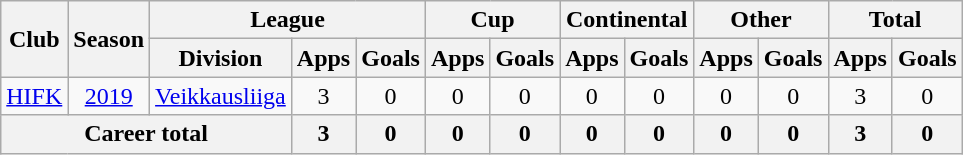<table class="wikitable" style="text-align: center">
<tr>
<th rowspan="2">Club</th>
<th rowspan="2">Season</th>
<th colspan="3">League</th>
<th colspan="2">Cup</th>
<th colspan="2">Continental</th>
<th colspan="2">Other</th>
<th colspan="2">Total</th>
</tr>
<tr>
<th>Division</th>
<th>Apps</th>
<th>Goals</th>
<th>Apps</th>
<th>Goals</th>
<th>Apps</th>
<th>Goals</th>
<th>Apps</th>
<th>Goals</th>
<th>Apps</th>
<th>Goals</th>
</tr>
<tr>
<td><a href='#'>HIFK</a></td>
<td><a href='#'>2019</a></td>
<td><a href='#'>Veikkausliiga</a></td>
<td>3</td>
<td>0</td>
<td>0</td>
<td>0</td>
<td>0</td>
<td>0</td>
<td>0</td>
<td>0</td>
<td>3</td>
<td>0</td>
</tr>
<tr>
<th colspan=3>Career total</th>
<th>3</th>
<th>0</th>
<th>0</th>
<th>0</th>
<th>0</th>
<th>0</th>
<th>0</th>
<th>0</th>
<th>3</th>
<th>0</th>
</tr>
</table>
